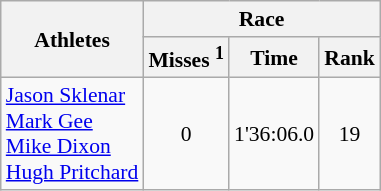<table class="wikitable" border="1" style="font-size:90%">
<tr>
<th rowspan=2>Athletes</th>
<th colspan=3>Race</th>
</tr>
<tr>
<th>Misses <sup>1</sup></th>
<th>Time</th>
<th>Rank</th>
</tr>
<tr>
<td><a href='#'>Jason Sklenar</a><br><a href='#'>Mark Gee</a><br><a href='#'>Mike Dixon</a><br><a href='#'>Hugh Pritchard</a></td>
<td align=center>0</td>
<td align=center>1'36:06.0</td>
<td align=center>19</td>
</tr>
</table>
